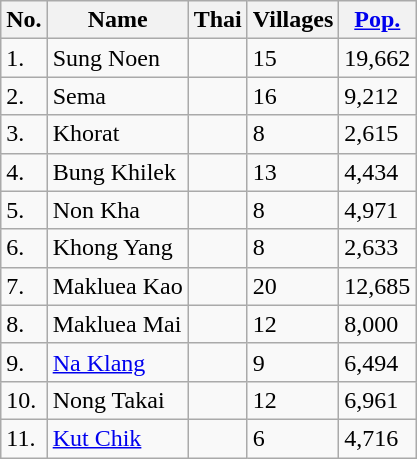<table class="wikitable sortable">
<tr>
<th>No.</th>
<th>Name</th>
<th>Thai</th>
<th>Villages</th>
<th><a href='#'>Pop.</a></th>
</tr>
<tr>
<td>1.</td>
<td>Sung Noen</td>
<td></td>
<td>15</td>
<td>19,662</td>
</tr>
<tr>
<td>2.</td>
<td>Sema</td>
<td></td>
<td>16</td>
<td>9,212</td>
</tr>
<tr>
<td>3.</td>
<td>Khorat</td>
<td></td>
<td>8</td>
<td>2,615</td>
</tr>
<tr>
<td>4.</td>
<td>Bung Khilek</td>
<td></td>
<td>13</td>
<td>4,434</td>
</tr>
<tr>
<td>5.</td>
<td>Non Kha</td>
<td></td>
<td>8</td>
<td>4,971</td>
</tr>
<tr>
<td>6.</td>
<td>Khong Yang</td>
<td></td>
<td>8</td>
<td>2,633</td>
</tr>
<tr>
<td>7.</td>
<td>Makluea Kao</td>
<td></td>
<td>20</td>
<td>12,685</td>
</tr>
<tr>
<td>8.</td>
<td>Makluea Mai</td>
<td></td>
<td>12</td>
<td>8,000</td>
</tr>
<tr>
<td>9.</td>
<td><a href='#'>Na Klang</a></td>
<td></td>
<td>9</td>
<td>6,494</td>
</tr>
<tr>
<td>10.</td>
<td>Nong Takai</td>
<td></td>
<td>12</td>
<td>6,961</td>
</tr>
<tr>
<td>11.</td>
<td><a href='#'>Kut Chik</a></td>
<td></td>
<td>6</td>
<td>4,716</td>
</tr>
</table>
